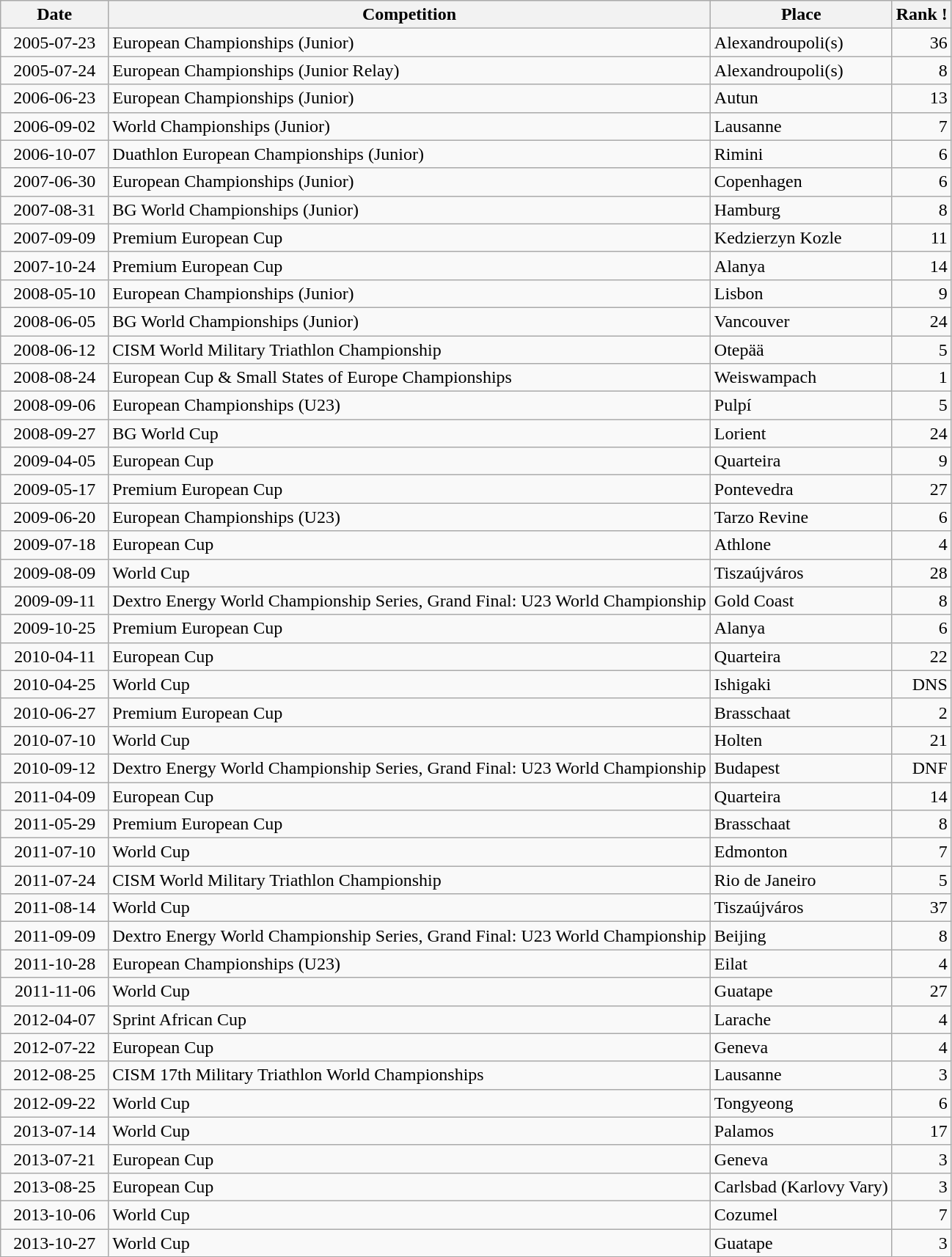<table class="wikitable sortable">
<tr>
<th>Date</th>
<th>Competition</th>
<th>Place</th>
<th>Rank !</th>
</tr>
<tr>
<td style="text-align:right">  2005-07-23  </td>
<td>European Championships (Junior)</td>
<td>Alexandroupoli(s)</td>
<td style="text-align:right">36</td>
</tr>
<tr>
<td style="text-align:right">  2005-07-24  </td>
<td>European Championships (Junior Relay)</td>
<td>Alexandroupoli(s)</td>
<td style="text-align:right">8</td>
</tr>
<tr>
<td style="text-align:right">  2006-06-23  </td>
<td>European Championships (Junior)</td>
<td>Autun</td>
<td style="text-align:right">13</td>
</tr>
<tr>
<td style="text-align:right">  2006-09-02  </td>
<td>World Championships (Junior)</td>
<td>Lausanne</td>
<td style="text-align:right">7</td>
</tr>
<tr>
<td style="text-align:right">  2006-10-07  </td>
<td>Duathlon European Championships (Junior)</td>
<td>Rimini</td>
<td style="text-align:right">6</td>
</tr>
<tr>
<td style="text-align:right">  2007-06-30  </td>
<td>European Championships (Junior)</td>
<td>Copenhagen</td>
<td style="text-align:right">6</td>
</tr>
<tr>
<td style="text-align:right">  2007-08-31  </td>
<td>BG World Championships (Junior)</td>
<td>Hamburg</td>
<td style="text-align:right">8</td>
</tr>
<tr>
<td style="text-align:right">  2007-09-09  </td>
<td>Premium European Cup</td>
<td>Kedzierzyn Kozle</td>
<td style="text-align:right">11</td>
</tr>
<tr>
<td style="text-align:right">  2007-10-24  </td>
<td>Premium European Cup</td>
<td>Alanya</td>
<td style="text-align:right">14</td>
</tr>
<tr>
<td style="text-align:right">  2008-05-10  </td>
<td>European Championships (Junior)</td>
<td>Lisbon</td>
<td style="text-align:right">9</td>
</tr>
<tr>
<td style="text-align:right">  2008-06-05  </td>
<td>BG World Championships (Junior)</td>
<td>Vancouver</td>
<td style="text-align:right">24</td>
</tr>
<tr>
<td style="text-align:right">  2008-06-12  </td>
<td>CISM World Military Triathlon Championship</td>
<td>Otepää</td>
<td style="text-align:right">5</td>
</tr>
<tr>
<td style="text-align:right">  2008-08-24  </td>
<td>European Cup & Small States of Europe Championships</td>
<td>Weiswampach</td>
<td style="text-align:right">1</td>
</tr>
<tr>
<td style="text-align:right">  2008-09-06  </td>
<td>European Championships (U23)</td>
<td>Pulpí</td>
<td style="text-align:right">5</td>
</tr>
<tr>
<td style="text-align:right">  2008-09-27  </td>
<td>BG World Cup</td>
<td>Lorient</td>
<td style="text-align:right">24</td>
</tr>
<tr>
<td style="text-align:right">  2009-04-05  </td>
<td>European Cup</td>
<td>Quarteira</td>
<td style="text-align:right">9</td>
</tr>
<tr>
<td style="text-align:right">  2009-05-17  </td>
<td>Premium European Cup</td>
<td>Pontevedra</td>
<td style="text-align:right">27</td>
</tr>
<tr>
<td style="text-align:right">  2009-06-20  </td>
<td>European Championships (U23)</td>
<td>Tarzo Revine</td>
<td style="text-align:right">6</td>
</tr>
<tr>
<td style="text-align:right">  2009-07-18  </td>
<td>European Cup</td>
<td>Athlone</td>
<td style="text-align:right">4</td>
</tr>
<tr>
<td style="text-align:right">  2009-08-09  </td>
<td>World Cup</td>
<td>Tiszaújváros</td>
<td style="text-align:right">28</td>
</tr>
<tr>
<td style="text-align:right">  2009-09-11  </td>
<td>Dextro Energy World Championship Series, Grand Final: U23 World Championship</td>
<td>Gold Coast</td>
<td style="text-align:right">8</td>
</tr>
<tr>
<td style="text-align:right">  2009-10-25  </td>
<td>Premium European Cup</td>
<td>Alanya</td>
<td style="text-align:right">6</td>
</tr>
<tr>
<td style="text-align:right">  2010-04-11  </td>
<td>European Cup</td>
<td>Quarteira</td>
<td style="text-align:right">22</td>
</tr>
<tr>
<td style="text-align:right">  2010-04-25  </td>
<td>World Cup</td>
<td>Ishigaki</td>
<td style="text-align:right">DNS</td>
</tr>
<tr>
<td style="text-align:right">  2010-06-27  </td>
<td>Premium European Cup</td>
<td>Brasschaat</td>
<td style="text-align:right">2</td>
</tr>
<tr>
<td style="text-align:right">  2010-07-10  </td>
<td>World Cup</td>
<td>Holten</td>
<td style="text-align:right">21</td>
</tr>
<tr>
<td style="text-align:right">  2010-09-12  </td>
<td>Dextro Energy World Championship Series, Grand Final: U23 World Championship</td>
<td>Budapest</td>
<td style="text-align:right">DNF</td>
</tr>
<tr>
<td style="text-align:right">  2011-04-09  </td>
<td>European Cup</td>
<td>Quarteira</td>
<td style="text-align:right">14</td>
</tr>
<tr>
<td style="text-align:right">  2011-05-29  </td>
<td>Premium European Cup</td>
<td>Brasschaat</td>
<td style="text-align:right">8</td>
</tr>
<tr>
<td style="text-align:right">  2011-07-10  </td>
<td>World Cup</td>
<td>Edmonton</td>
<td style="text-align:right">7</td>
</tr>
<tr>
<td style="text-align:right">  2011-07-24  </td>
<td>CISM World Military Triathlon Championship</td>
<td>Rio de Janeiro</td>
<td style="text-align:right">5</td>
</tr>
<tr>
<td style="text-align:right">  2011-08-14  </td>
<td>World Cup</td>
<td>Tiszaújváros</td>
<td style="text-align:right">37</td>
</tr>
<tr>
<td style="text-align:right">  2011-09-09  </td>
<td>Dextro Energy World Championship Series, Grand Final: U23 World Championship</td>
<td>Beijing</td>
<td style="text-align:right">8</td>
</tr>
<tr>
<td style="text-align:right">  2011-10-28  </td>
<td>European Championships (U23)</td>
<td>Eilat</td>
<td style="text-align:right">4</td>
</tr>
<tr>
<td style="text-align:right">  2011-11-06  </td>
<td>World Cup</td>
<td>Guatape</td>
<td style="text-align:right">27</td>
</tr>
<tr>
<td style="text-align:right">  2012-04-07  </td>
<td>Sprint African Cup</td>
<td>Larache</td>
<td style="text-align:right">4</td>
</tr>
<tr>
<td style="text-align:right">  2012-07-22  </td>
<td>European Cup</td>
<td>Geneva</td>
<td style="text-align:right">4</td>
</tr>
<tr>
<td style="text-align:right">  2012-08-25  </td>
<td>CISM 17th Military Triathlon World Championships</td>
<td>Lausanne</td>
<td style="text-align:right">3</td>
</tr>
<tr>
<td style="text-align:right">  2012-09-22  </td>
<td>World Cup</td>
<td>Tongyeong</td>
<td style="text-align:right">6</td>
</tr>
<tr>
<td style="text-align:right">  2013-07-14  </td>
<td>World Cup</td>
<td>Palamos</td>
<td style="text-align:right">17</td>
</tr>
<tr>
<td style="text-align:right">  2013-07-21  </td>
<td>European Cup</td>
<td>Geneva</td>
<td style="text-align:right">3</td>
</tr>
<tr>
<td style="text-align:right">  2013-08-25  </td>
<td>European Cup</td>
<td>Carlsbad (Karlovy Vary)</td>
<td style="text-align:right">3</td>
</tr>
<tr>
<td style="text-align:right">  2013-10-06  </td>
<td>World Cup</td>
<td>Cozumel</td>
<td style="text-align:right">7</td>
</tr>
<tr>
<td style="text-align:right">  2013-10-27  </td>
<td>World Cup</td>
<td>Guatape</td>
<td style="text-align:right">3</td>
</tr>
</table>
